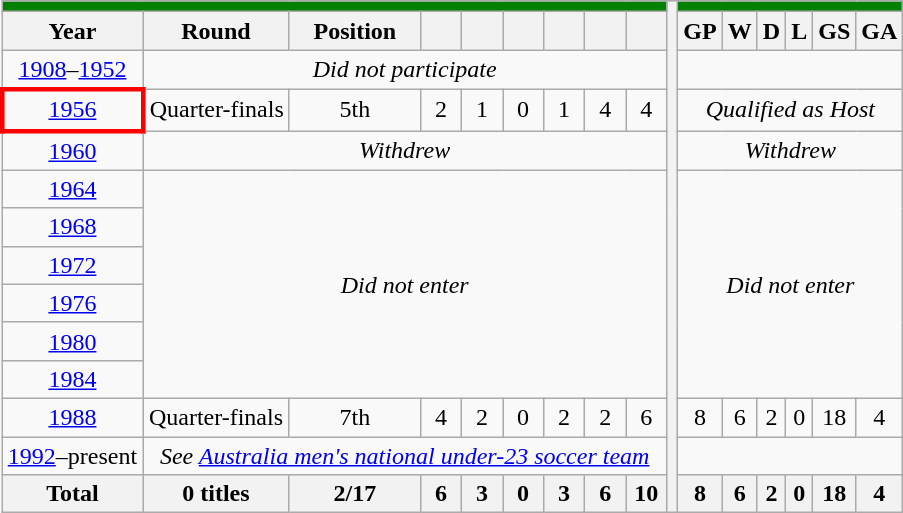<table class="wikitable" style="text-align: center;">
<tr>
<th colspan="9" style="color:yellow; background:green;"><a href='#'></a></th>
<th rowspan=14></th>
<th colspan="6" style="color:yellow; background:green;"><a href='#'></a></th>
</tr>
<tr>
<th scope="col">Year</th>
<th scope="col">Round</th>
<th style="width:80px;">Position</th>
<th style="width:20px;"></th>
<th style="width:20px;"></th>
<th style="width:20px;"></th>
<th style="width:20px;"></th>
<th style="width:20px;"></th>
<th style="width:20px;"></th>
<th>GP</th>
<th>W</th>
<th>D</th>
<th>L</th>
<th>GS</th>
<th>GA</th>
</tr>
<tr>
<td><a href='#'>1908</a>–<a href='#'>1952</a></td>
<td colspan="8"><em>Did not participate</em></td>
</tr>
<tr>
<td style="border: 3px solid red"> <a href='#'>1956</a></td>
<td>Quarter-finals</td>
<td>5th</td>
<td>2</td>
<td>1</td>
<td>0</td>
<td>1</td>
<td>4</td>
<td>4</td>
<td colspan=6><em>Qualified as Host</em></td>
</tr>
<tr>
<td> <a href='#'>1960</a></td>
<td colspan="8"><em>Withdrew</em></td>
<td colspan="6"><em>Withdrew</em></td>
</tr>
<tr>
<td> <a href='#'>1964</a></td>
<td rowspan=6 colspan=8><em>Did not enter</em></td>
<td rowspan=6 colspan=6><em>Did not enter</em></td>
</tr>
<tr>
<td> <a href='#'>1968</a></td>
</tr>
<tr>
<td> <a href='#'>1972</a></td>
</tr>
<tr>
<td> <a href='#'>1976</a></td>
</tr>
<tr>
<td> <a href='#'>1980</a></td>
</tr>
<tr>
<td> <a href='#'>1984</a></td>
</tr>
<tr>
<td> <a href='#'>1988</a></td>
<td>Quarter-finals</td>
<td>7th</td>
<td>4</td>
<td>2</td>
<td>0</td>
<td>2</td>
<td>2</td>
<td>6</td>
<td>8</td>
<td>6</td>
<td>2</td>
<td>0</td>
<td>18</td>
<td>4</td>
</tr>
<tr>
<td><a href='#'>1992</a>–present</td>
<td colspan="8"><em>See <a href='#'>Australia men's national under-23 soccer team</a></em></td>
</tr>
<tr>
<th>Total</th>
<th>0 titles</th>
<th>2/17</th>
<th>6</th>
<th>3</th>
<th>0</th>
<th>3</th>
<th>6</th>
<th>10</th>
<th>8</th>
<th>6</th>
<th>2</th>
<th>0</th>
<th>18</th>
<th>4</th>
</tr>
</table>
